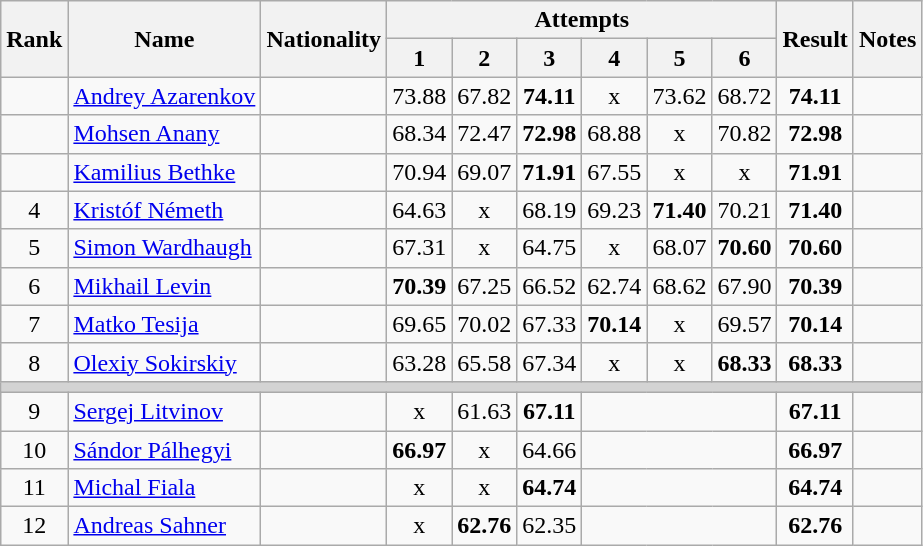<table class="wikitable sortable" style="text-align:center">
<tr>
<th rowspan=2>Rank</th>
<th rowspan=2>Name</th>
<th rowspan=2>Nationality</th>
<th colspan=6>Attempts</th>
<th rowspan=2>Result</th>
<th rowspan=2>Notes</th>
</tr>
<tr>
<th>1</th>
<th>2</th>
<th>3</th>
<th>4</th>
<th>5</th>
<th>6</th>
</tr>
<tr>
<td></td>
<td align=left><a href='#'>Andrey Azarenkov</a></td>
<td align=left></td>
<td>73.88</td>
<td>67.82</td>
<td><strong>74.11</strong></td>
<td>x</td>
<td>73.62</td>
<td>68.72</td>
<td><strong>74.11</strong></td>
<td></td>
</tr>
<tr>
<td></td>
<td align=left><a href='#'>Mohsen Anany</a></td>
<td align=left></td>
<td>68.34</td>
<td>72.47</td>
<td><strong>72.98</strong></td>
<td>68.88</td>
<td>x</td>
<td>70.82</td>
<td><strong>72.98</strong></td>
<td></td>
</tr>
<tr>
<td></td>
<td align=left><a href='#'>Kamilius Bethke</a></td>
<td align=left></td>
<td>70.94</td>
<td>69.07</td>
<td><strong>71.91</strong></td>
<td>67.55</td>
<td>x</td>
<td>x</td>
<td><strong>71.91</strong></td>
<td></td>
</tr>
<tr>
<td>4</td>
<td align=left><a href='#'>Kristóf Németh</a></td>
<td align=left></td>
<td>64.63</td>
<td>x</td>
<td>68.19</td>
<td>69.23</td>
<td><strong>71.40</strong></td>
<td>70.21</td>
<td><strong>71.40</strong></td>
<td></td>
</tr>
<tr>
<td>5</td>
<td align=left><a href='#'>Simon Wardhaugh</a></td>
<td align=left></td>
<td>67.31</td>
<td>x</td>
<td>64.75</td>
<td>x</td>
<td>68.07</td>
<td><strong>70.60</strong></td>
<td><strong>70.60</strong></td>
<td></td>
</tr>
<tr>
<td>6</td>
<td align=left><a href='#'>Mikhail Levin</a></td>
<td align=left></td>
<td><strong>70.39</strong></td>
<td>67.25</td>
<td>66.52</td>
<td>62.74</td>
<td>68.62</td>
<td>67.90</td>
<td><strong>70.39</strong></td>
<td></td>
</tr>
<tr>
<td>7</td>
<td align=left><a href='#'>Matko Tesija</a></td>
<td align=left></td>
<td>69.65</td>
<td>70.02</td>
<td>67.33</td>
<td><strong>70.14</strong></td>
<td>x</td>
<td>69.57</td>
<td><strong>70.14</strong></td>
<td></td>
</tr>
<tr>
<td>8</td>
<td align=left><a href='#'>Olexiy Sokirskiy</a></td>
<td align=left></td>
<td>63.28</td>
<td>65.58</td>
<td>67.34</td>
<td>x</td>
<td>x</td>
<td><strong>68.33</strong></td>
<td><strong>68.33</strong></td>
<td></td>
</tr>
<tr>
<td colspan=11 bgcolor=lightgray></td>
</tr>
<tr>
<td>9</td>
<td align=left><a href='#'>Sergej Litvinov</a></td>
<td align=left></td>
<td>x</td>
<td>61.63</td>
<td><strong>67.11</strong></td>
<td colspan=3></td>
<td><strong>67.11</strong></td>
<td></td>
</tr>
<tr>
<td>10</td>
<td align=left><a href='#'>Sándor Pálhegyi</a></td>
<td align=left></td>
<td><strong>66.97</strong></td>
<td>x</td>
<td>64.66</td>
<td colspan=3></td>
<td><strong>66.97</strong></td>
<td></td>
</tr>
<tr>
<td>11</td>
<td align=left><a href='#'>Michal Fiala</a></td>
<td align=left></td>
<td>x</td>
<td>x</td>
<td><strong>64.74</strong></td>
<td colspan=3></td>
<td><strong>64.74</strong></td>
<td></td>
</tr>
<tr>
<td>12</td>
<td align=left><a href='#'>Andreas Sahner</a></td>
<td align=left></td>
<td>x</td>
<td><strong>62.76</strong></td>
<td>62.35</td>
<td colspan=3></td>
<td><strong>62.76</strong></td>
<td></td>
</tr>
</table>
